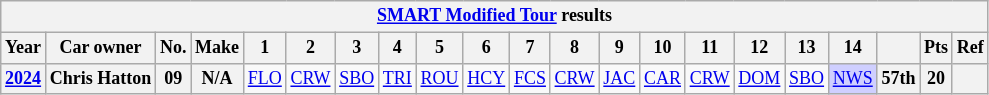<table class="wikitable" style="text-align:center; font-size:75%">
<tr>
<th colspan=38><a href='#'>SMART Modified Tour</a> results</th>
</tr>
<tr>
<th>Year</th>
<th>Car owner</th>
<th>No.</th>
<th>Make</th>
<th>1</th>
<th>2</th>
<th>3</th>
<th>4</th>
<th>5</th>
<th>6</th>
<th>7</th>
<th>8</th>
<th>9</th>
<th>10</th>
<th>11</th>
<th>12</th>
<th>13</th>
<th>14</th>
<th></th>
<th>Pts</th>
<th>Ref</th>
</tr>
<tr>
<th><a href='#'>2024</a></th>
<th>Chris Hatton</th>
<th>09</th>
<th>N/A</th>
<td><a href='#'>FLO</a></td>
<td><a href='#'>CRW</a></td>
<td><a href='#'>SBO</a></td>
<td><a href='#'>TRI</a></td>
<td><a href='#'>ROU</a></td>
<td><a href='#'>HCY</a></td>
<td><a href='#'>FCS</a></td>
<td><a href='#'>CRW</a></td>
<td><a href='#'>JAC</a></td>
<td><a href='#'>CAR</a></td>
<td><a href='#'>CRW</a></td>
<td><a href='#'>DOM</a></td>
<td><a href='#'>SBO</a></td>
<td style="background:#CFCFFF;"><a href='#'>NWS</a><br></td>
<th>57th</th>
<th>20</th>
<th></th>
</tr>
</table>
